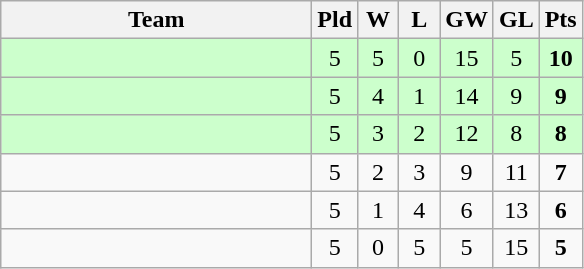<table class="wikitable" style="text-align:center">
<tr>
<th width=200>Team</th>
<th width=20>Pld</th>
<th width=20>W</th>
<th width=20>L</th>
<th width=20>GW</th>
<th width=20>GL</th>
<th width=20>Pts</th>
</tr>
<tr bgcolor=ccffcc>
<td style="text-align:left;"></td>
<td>5</td>
<td>5</td>
<td>0</td>
<td>15</td>
<td>5</td>
<td><strong>10</strong></td>
</tr>
<tr bgcolor=ccffcc>
<td style="text-align:left;"></td>
<td>5</td>
<td>4</td>
<td>1</td>
<td>14</td>
<td>9</td>
<td><strong>9</strong></td>
</tr>
<tr bgcolor=ccffcc>
<td style="text-align:left;"></td>
<td>5</td>
<td>3</td>
<td>2</td>
<td>12</td>
<td>8</td>
<td><strong>8</strong></td>
</tr>
<tr>
<td style="text-align:left;"></td>
<td>5</td>
<td>2</td>
<td>3</td>
<td>9</td>
<td>11</td>
<td><strong>7</strong></td>
</tr>
<tr>
<td style="text-align:left;"></td>
<td>5</td>
<td>1</td>
<td>4</td>
<td>6</td>
<td>13</td>
<td><strong>6</strong></td>
</tr>
<tr>
<td style="text-align:left;"></td>
<td>5</td>
<td>0</td>
<td>5</td>
<td>5</td>
<td>15</td>
<td><strong>5</strong></td>
</tr>
</table>
